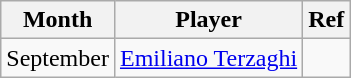<table class="wikitable">
<tr>
<th>Month</th>
<th>Player</th>
<th>Ref</th>
</tr>
<tr>
<td>September</td>
<td> <a href='#'>Emiliano Terzaghi</a></td>
<td></td>
</tr>
</table>
